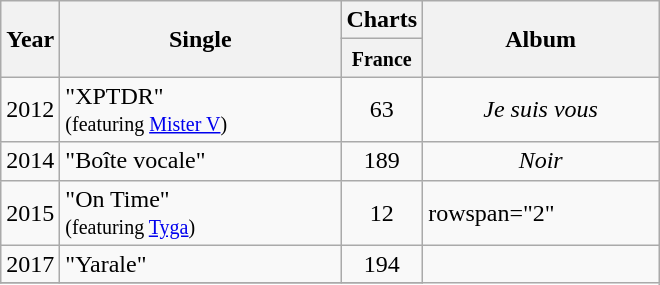<table class="wikitable">
<tr>
<th align="center" rowspan="2">Year</th>
<th align="center" rowspan="2" width="180">Single</th>
<th align="center" colspan="1">Charts</th>
<th align="center" rowspan="2" width="150">Album</th>
</tr>
<tr>
<th width="20"><small>France</small><br></th>
</tr>
<tr>
<td align="center">2012</td>
<td>"XPTDR" <br><small>(featuring <a href='#'>Mister V</a>)</small></td>
<td align="center">63</td>
<td align="center"><em>Je suis vous</em></td>
</tr>
<tr>
<td align="center">2014</td>
<td>"Boîte vocale"</td>
<td align="center">189</td>
<td align="center"><em>Noir</em></td>
</tr>
<tr>
<td align="center">2015</td>
<td>"On Time" <br><small>(featuring <a href='#'>Tyga</a>)</small></td>
<td align="center">12</td>
<td>rowspan="2" </td>
</tr>
<tr>
<td align="center">2017</td>
<td>"Yarale"</td>
<td align="center">194<br></td>
</tr>
<tr>
</tr>
</table>
